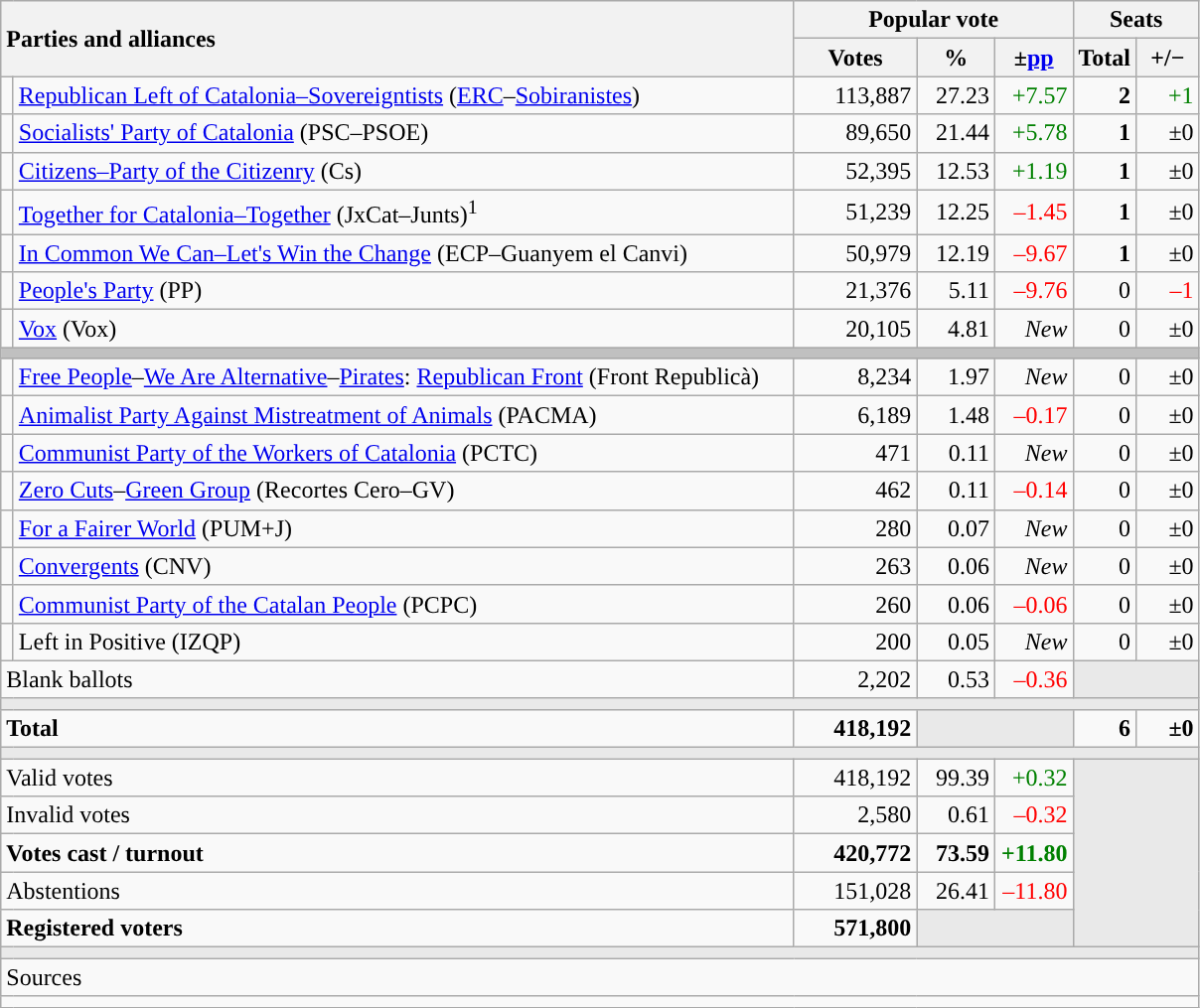<table class="wikitable" style="text-align:right;">
<tr>
<th style="text-align:left;" rowspan="2" colspan="2" width="525">Parties and alliances</th>
<th colspan="3">Popular vote</th>
<th colspan="2">Seats</th>
</tr>
<tr>
<th width="75">Votes</th>
<th width="45">%</th>
<th width="45">±<a href='#'>pp</a></th>
<th width="35">Total</th>
<th width="35">+/−</th>
</tr>
<tr>
<td width="1" style="color:inherit;background:"></td>
<td align="left"><a href='#'>Republican Left of Catalonia–Sovereigntists</a> (<a href='#'>ERC</a>–<a href='#'>Sobiranistes</a>)</td>
<td>113,887</td>
<td>27.23</td>
<td style="color:green;">+7.57</td>
<td><strong>2</strong></td>
<td style="color:green;">+1</td>
</tr>
<tr>
<td style="color:inherit;background:"></td>
<td align="left"><a href='#'>Socialists' Party of Catalonia</a> (PSC–PSOE)</td>
<td>89,650</td>
<td>21.44</td>
<td style="color:green;">+5.78</td>
<td><strong>1</strong></td>
<td>±0</td>
</tr>
<tr>
<td style="color:inherit;background:"></td>
<td align="left"><a href='#'>Citizens–Party of the Citizenry</a> (Cs)</td>
<td>52,395</td>
<td>12.53</td>
<td style="color:green;">+1.19</td>
<td><strong>1</strong></td>
<td>±0</td>
</tr>
<tr>
<td style="color:inherit;background:"></td>
<td align="left"><a href='#'>Together for Catalonia–Together</a> (JxCat–Junts)<sup>1</sup></td>
<td>51,239</td>
<td>12.25</td>
<td style="color:red;">–1.45</td>
<td><strong>1</strong></td>
<td>±0</td>
</tr>
<tr>
<td style="color:inherit;background:"></td>
<td align="left"><a href='#'>In Common We Can–Let's Win the Change</a> (ECP–Guanyem el Canvi)</td>
<td>50,979</td>
<td>12.19</td>
<td style="color:red;">–9.67</td>
<td><strong>1</strong></td>
<td>±0</td>
</tr>
<tr>
<td style="color:inherit;background:"></td>
<td align="left"><a href='#'>People's Party</a> (PP)</td>
<td>21,376</td>
<td>5.11</td>
<td style="color:red;">–9.76</td>
<td>0</td>
<td style="color:red;">–1</td>
</tr>
<tr>
<td style="color:inherit;background:"></td>
<td align="left"><a href='#'>Vox</a> (Vox)</td>
<td>20,105</td>
<td>4.81</td>
<td><em>New</em></td>
<td>0</td>
<td>±0</td>
</tr>
<tr>
<td colspan="7" bgcolor="#C0C0C0"></td>
</tr>
<tr>
<td style="color:inherit;background:"></td>
<td align="left"><a href='#'>Free People</a>–<a href='#'>We Are Alternative</a>–<a href='#'>Pirates</a>: <a href='#'>Republican Front</a> (Front Republicà)</td>
<td>8,234</td>
<td>1.97</td>
<td><em>New</em></td>
<td>0</td>
<td>±0</td>
</tr>
<tr>
<td style="color:inherit;background:"></td>
<td align="left"><a href='#'>Animalist Party Against Mistreatment of Animals</a> (PACMA)</td>
<td>6,189</td>
<td>1.48</td>
<td style="color:red;">–0.17</td>
<td>0</td>
<td>±0</td>
</tr>
<tr>
<td style="color:inherit;background:"></td>
<td align="left"><a href='#'>Communist Party of the Workers of Catalonia</a> (PCTC)</td>
<td>471</td>
<td>0.11</td>
<td><em>New</em></td>
<td>0</td>
<td>±0</td>
</tr>
<tr>
<td style="color:inherit;background:"></td>
<td align="left"><a href='#'>Zero Cuts</a>–<a href='#'>Green Group</a> (Recortes Cero–GV)</td>
<td>462</td>
<td>0.11</td>
<td style="color:red;">–0.14</td>
<td>0</td>
<td>±0</td>
</tr>
<tr>
<td style="color:inherit;background:"></td>
<td align="left"><a href='#'>For a Fairer World</a> (PUM+J)</td>
<td>280</td>
<td>0.07</td>
<td><em>New</em></td>
<td>0</td>
<td>±0</td>
</tr>
<tr>
<td style="color:inherit;background:"></td>
<td align="left"><a href='#'>Convergents</a> (CNV)</td>
<td>263</td>
<td>0.06</td>
<td><em>New</em></td>
<td>0</td>
<td>±0</td>
</tr>
<tr>
<td style="color:inherit;background:"></td>
<td align="left"><a href='#'>Communist Party of the Catalan People</a> (PCPC)</td>
<td>260</td>
<td>0.06</td>
<td style="color:red;">–0.06</td>
<td>0</td>
<td>±0</td>
</tr>
<tr>
<td style="color:inherit;background:"></td>
<td align="left">Left in Positive (IZQP)</td>
<td>200</td>
<td>0.05</td>
<td><em>New</em></td>
<td>0</td>
<td>±0</td>
</tr>
<tr>
<td align="left" colspan="2">Blank ballots</td>
<td>2,202</td>
<td>0.53</td>
<td style="color:red;">–0.36</td>
<td bgcolor="#E9E9E9" colspan="2"></td>
</tr>
<tr>
<td colspan="7" bgcolor="#E9E9E9"></td>
</tr>
<tr style="font-weight:bold;">
<td align="left" colspan="2">Total</td>
<td>418,192</td>
<td bgcolor="#E9E9E9" colspan="2"></td>
<td>6</td>
<td>±0</td>
</tr>
<tr>
<td colspan="7" bgcolor="#E9E9E9"></td>
</tr>
<tr>
<td align="left" colspan="2">Valid votes</td>
<td>418,192</td>
<td>99.39</td>
<td style="color:green;">+0.32</td>
<td bgcolor="#E9E9E9" colspan="2" rowspan="5"></td>
</tr>
<tr>
<td align="left" colspan="2">Invalid votes</td>
<td>2,580</td>
<td>0.61</td>
<td style="color:red;">–0.32</td>
</tr>
<tr style="font-weight:bold;">
<td align="left" colspan="2">Votes cast / turnout</td>
<td>420,772</td>
<td>73.59</td>
<td style="color:green;">+11.80</td>
</tr>
<tr>
<td align="left" colspan="2">Abstentions</td>
<td>151,028</td>
<td>26.41</td>
<td style="color:red;">–11.80</td>
</tr>
<tr style="font-weight:bold;">
<td align="left" colspan="2">Registered voters</td>
<td>571,800</td>
<td bgcolor="#E9E9E9" colspan="2"></td>
</tr>
<tr>
<td colspan="7" bgcolor="#E9E9E9"></td>
</tr>
<tr>
<td align="left" colspan="7">Sources</td>
</tr>
<tr>
<td colspan="7" style="text-align:left; max-width:790px;"></td>
</tr>
</table>
